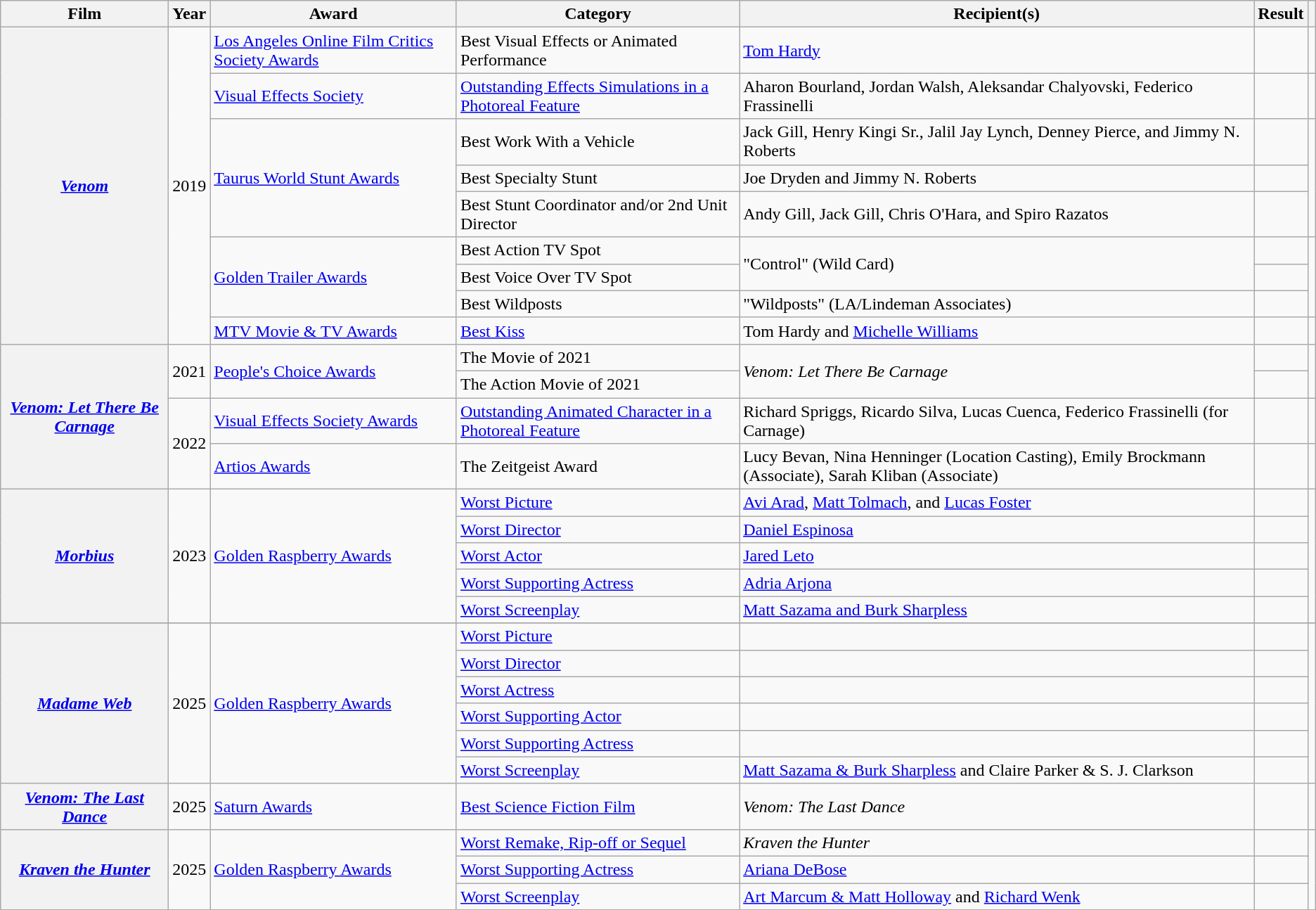<table class="wikitable plainrowheaders sortable defaultleft">
<tr>
<th scope="col">Film</th>
<th scope="col">Year</th>
<th scope="col">Award</th>
<th scope="col">Category</th>
<th scope="col">Recipient(s)</th>
<th scope="col">Result</th>
<th scope="col" class="unsortable"></th>
</tr>
<tr>
<th scope="row" rowspan="9"><em><a href='#'>Venom</a></em></th>
<td rowspan="9">2019</td>
<td><a href='#'>Los Angeles Online Film Critics Society Awards</a></td>
<td>Best Visual Effects or Animated Performance</td>
<td><a href='#'>Tom Hardy</a></td>
<td></td>
<td></td>
</tr>
<tr>
<td><a href='#'>Visual Effects Society</a></td>
<td><a href='#'>Outstanding Effects Simulations in a Photoreal Feature</a></td>
<td>Aharon Bourland, Jordan Walsh, Aleksandar Chalyovski, Federico Frassinelli</td>
<td></td>
<td></td>
</tr>
<tr>
<td rowspan="3"><a href='#'>Taurus World Stunt Awards</a></td>
<td>Best Work With a Vehicle</td>
<td>Jack Gill, Henry Kingi Sr., Jalil Jay Lynch, Denney Pierce, and Jimmy N. Roberts</td>
<td></td>
<td rowspan="3"></td>
</tr>
<tr>
<td>Best Specialty Stunt</td>
<td>Joe Dryden and Jimmy N. Roberts</td>
<td></td>
</tr>
<tr>
<td>Best Stunt Coordinator and/or 2nd Unit Director</td>
<td>Andy Gill, Jack Gill, Chris O'Hara, and Spiro Razatos</td>
<td></td>
</tr>
<tr>
<td rowspan="3"><a href='#'>Golden Trailer Awards</a></td>
<td>Best Action TV Spot</td>
<td rowspan="2">"Control" (Wild Card)</td>
<td></td>
<td rowspan="3"></td>
</tr>
<tr>
<td>Best Voice Over TV Spot</td>
<td></td>
</tr>
<tr>
<td>Best Wildposts</td>
<td>"Wildposts" (LA/Lindeman Associates)</td>
<td></td>
</tr>
<tr>
<td><a href='#'>MTV Movie & TV Awards</a></td>
<td><a href='#'>Best Kiss</a></td>
<td>Tom Hardy and <a href='#'>Michelle Williams</a></td>
<td></td>
<td></td>
</tr>
<tr>
<th scope="row" rowspan="4"><em><a href='#'>Venom: Let There Be Carnage</a></em></th>
<td rowspan="2">2021</td>
<td rowspan="2"><a href='#'>People's Choice Awards</a></td>
<td>The Movie of 2021</td>
<td rowspan="2"><em>Venom: Let There Be Carnage</em></td>
<td></td>
<td rowspan="2"></td>
</tr>
<tr>
<td>The Action Movie of 2021</td>
<td></td>
</tr>
<tr>
<td rowspan="2">2022</td>
<td><a href='#'>Visual Effects Society Awards</a></td>
<td><a href='#'>Outstanding Animated Character in a Photoreal Feature</a></td>
<td>Richard Spriggs, Ricardo Silva, Lucas Cuenca, Federico Frassinelli (for Carnage)</td>
<td></td>
<td></td>
</tr>
<tr>
<td><a href='#'>Artios Awards</a></td>
<td>The Zeitgeist Award</td>
<td>Lucy Bevan, Nina Henninger (Location Casting), Emily Brockmann (Associate), Sarah Kliban (Associate)</td>
<td></td>
<td></td>
</tr>
<tr>
<th scope="row" rowspan="5"><em><a href='#'>Morbius</a></em></th>
<td rowspan="5">2023</td>
<td rowspan="5"><a href='#'>Golden Raspberry Awards</a></td>
<td><a href='#'>Worst Picture</a></td>
<td><a href='#'>Avi Arad</a>, <a href='#'>Matt Tolmach</a>, and <a href='#'>Lucas Foster</a></td>
<td></td>
<td rowspan="5"></td>
</tr>
<tr>
<td><a href='#'>Worst Director</a></td>
<td><a href='#'>Daniel Espinosa</a></td>
<td></td>
</tr>
<tr>
<td><a href='#'>Worst Actor</a></td>
<td><a href='#'>Jared Leto</a></td>
<td></td>
</tr>
<tr>
<td><a href='#'>Worst Supporting Actress</a></td>
<td><a href='#'>Adria Arjona</a></td>
<td></td>
</tr>
<tr>
<td><a href='#'>Worst Screenplay</a></td>
<td><a href='#'>Matt Sazama and Burk Sharpless</a></td>
<td></td>
</tr>
<tr>
</tr>
<tr>
<th scope="row" rowspan="6"><em><a href='#'>Madame Web</a></em></th>
<td rowspan="6">2025</td>
<td rowspan="6"><a href='#'>Golden Raspberry Awards</a></td>
<td><a href='#'>Worst Picture</a></td>
<td></td>
<td></td>
<td rowspan="6"><br></td>
</tr>
<tr>
<td><a href='#'>Worst Director</a></td>
<td></td>
<td></td>
</tr>
<tr>
<td><a href='#'>Worst Actress</a></td>
<td></td>
<td></td>
</tr>
<tr>
<td><a href='#'>Worst Supporting Actor</a></td>
<td></td>
<td></td>
</tr>
<tr>
<td><a href='#'>Worst Supporting Actress</a></td>
<td></td>
<td></td>
</tr>
<tr>
<td><a href='#'>Worst Screenplay</a></td>
<td data-sort-value="Sazama, Matt; Sharpless, Burk; Parker, Claire; and Clarkson, S. J."><a href='#'>Matt Sazama & Burk Sharpless</a> and Claire Parker & S. J. Clarkson</td>
<td></td>
</tr>
<tr>
<th scope="row"><em><a href='#'>Venom: The Last Dance</a></em></th>
<td>2025</td>
<td><a href='#'>Saturn Awards</a></td>
<td><a href='#'>Best Science Fiction Film</a></td>
<td><em>Venom: The Last Dance</em></td>
<td></td>
<td></td>
</tr>
<tr>
<th scope="row" rowspan="3"><em><a href='#'>Kraven the Hunter</a></em></th>
<td rowspan="3">2025</td>
<td rowspan="3"><a href='#'>Golden Raspberry Awards</a></td>
<td><a href='#'>Worst Remake, Rip-off or Sequel</a></td>
<td><em>Kraven the Hunter</em></td>
<td></td>
<td rowspan="3"></td>
</tr>
<tr>
<td><a href='#'>Worst Supporting Actress</a></td>
<td><a href='#'>Ariana DeBose</a></td>
<td></td>
</tr>
<tr>
<td><a href='#'>Worst Screenplay</a></td>
<td><a href='#'>Art Marcum & Matt Holloway</a> and <a href='#'>Richard Wenk</a></td>
<td></td>
</tr>
</table>
